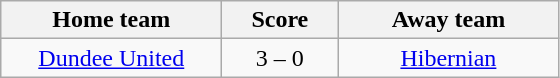<table class="wikitable" style="text-align: center">
<tr>
<th width=140>Home team</th>
<th width=70>Score</th>
<th width=140>Away team</th>
</tr>
<tr>
<td><a href='#'>Dundee United</a></td>
<td>3 – 0</td>
<td><a href='#'>Hibernian</a></td>
</tr>
</table>
